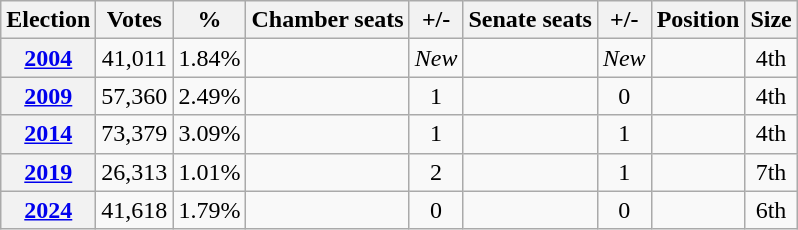<table class="wikitable" style="text-align:center">
<tr>
<th>Election</th>
<th>Votes</th>
<th>%</th>
<th>Chamber seats</th>
<th>+/-</th>
<th>Senate seats</th>
<th>+/-</th>
<th>Position</th>
<th>Size</th>
</tr>
<tr>
<th><a href='#'>2004</a></th>
<td>41,011</td>
<td>1.84%</td>
<td></td>
<td><em>New</em></td>
<td></td>
<td><em>New</em></td>
<td></td>
<td>4th</td>
</tr>
<tr>
<th><a href='#'>2009</a></th>
<td>57,360</td>
<td>2.49%</td>
<td></td>
<td> 1</td>
<td></td>
<td> 0</td>
<td></td>
<td> 4th</td>
</tr>
<tr>
<th><a href='#'>2014</a></th>
<td>73,379</td>
<td>3.09%</td>
<td></td>
<td> 1</td>
<td></td>
<td> 1</td>
<td></td>
<td> 4th</td>
</tr>
<tr>
<th><a href='#'>2019</a></th>
<td>26,313</td>
<td>1.01%</td>
<td></td>
<td> 2</td>
<td></td>
<td> 1</td>
<td> </td>
<td> 7th</td>
</tr>
<tr>
<th><a href='#'>2024</a></th>
<td>41,618</td>
<td>1.79%</td>
<td></td>
<td> 0</td>
<td></td>
<td> 0</td>
<td></td>
<td> 6th</td>
</tr>
</table>
